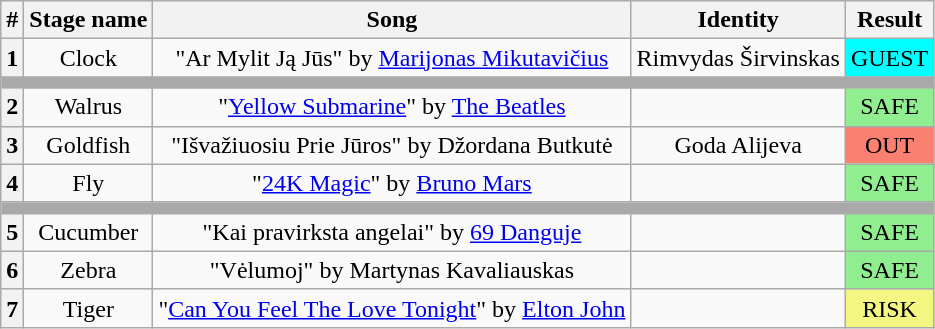<table class="wikitable plainrowheaders" style="text-align: center;">
<tr>
<th>#</th>
<th>Stage name</th>
<th>Song</th>
<th>Identity</th>
<th>Result</th>
</tr>
<tr>
<th>1</th>
<td>Clock</td>
<td>"Ar Mylit Ją Jūs" by <a href='#'>Marijonas Mikutavičius</a></td>
<td>Rimvydas Širvinskas</td>
<td bgcolor=#00ffff>GUEST</td>
</tr>
<tr>
<td colspan="5" style="background:darkgray"></td>
</tr>
<tr>
<th>2</th>
<td>Walrus</td>
<td>"<a href='#'>Yellow Submarine</a>" by <a href='#'>The Beatles</a></td>
<td></td>
<td bgcolor="lightgreen">SAFE</td>
</tr>
<tr>
<th>3</th>
<td>Goldfish</td>
<td>"Išvažiuosiu Prie Jūros" by Džordana Butkutė</td>
<td>Goda Alijeva</td>
<td bgcolor="salmon">OUT</td>
</tr>
<tr>
<th>4</th>
<td>Fly</td>
<td>"<a href='#'>24K Magic</a>" by <a href='#'>Bruno Mars</a></td>
<td></td>
<td bgcolor="lightgreen">SAFE</td>
</tr>
<tr>
<td colspan="5" style="background:darkgray"></td>
</tr>
<tr>
<th>5</th>
<td>Cucumber</td>
<td>"Kai pravirksta angelai" by <a href='#'>69 Danguje</a></td>
<td></td>
<td bgcolor="lightgreen">SAFE</td>
</tr>
<tr>
<th>6</th>
<td>Zebra</td>
<td>"Vėlumoj" by Martynas Kavaliauskas</td>
<td></td>
<td bgcolor="lightgreen">SAFE</td>
</tr>
<tr>
<th>7</th>
<td>Tiger</td>
<td>"<a href='#'>Can You Feel The Love Tonight</a>" by <a href='#'>Elton John</a></td>
<td></td>
<td bgcolor="#F3F781">RISK</td>
</tr>
</table>
